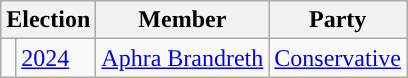<table class="wikitable">
<tr>
<th colspan="2">Election</th>
<th>Member</th>
<th>Party</th>
</tr>
<tr>
<td style="color:inherit;background-color: "></td>
<td><a href='#'>2024</a></td>
<td><a href='#'>Aphra Brandreth</a></td>
<td><a href='#'>Conservative</a></td>
</tr>
</table>
